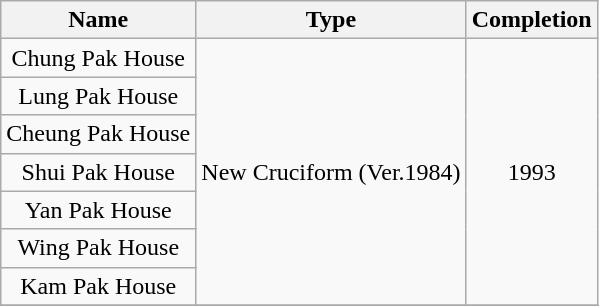<table class="wikitable" style="text-align: center">
<tr>
<th>Name</th>
<th>Type</th>
<th>Completion</th>
</tr>
<tr>
<td>Chung Pak House</td>
<td rowspan="7">New Cruciform (Ver.1984)</td>
<td rowspan="7">1993</td>
</tr>
<tr>
<td>Lung Pak House</td>
</tr>
<tr>
<td>Cheung Pak House</td>
</tr>
<tr>
<td>Shui Pak House</td>
</tr>
<tr>
<td>Yan Pak House</td>
</tr>
<tr>
<td>Wing Pak House</td>
</tr>
<tr>
<td>Kam Pak House</td>
</tr>
<tr>
</tr>
</table>
